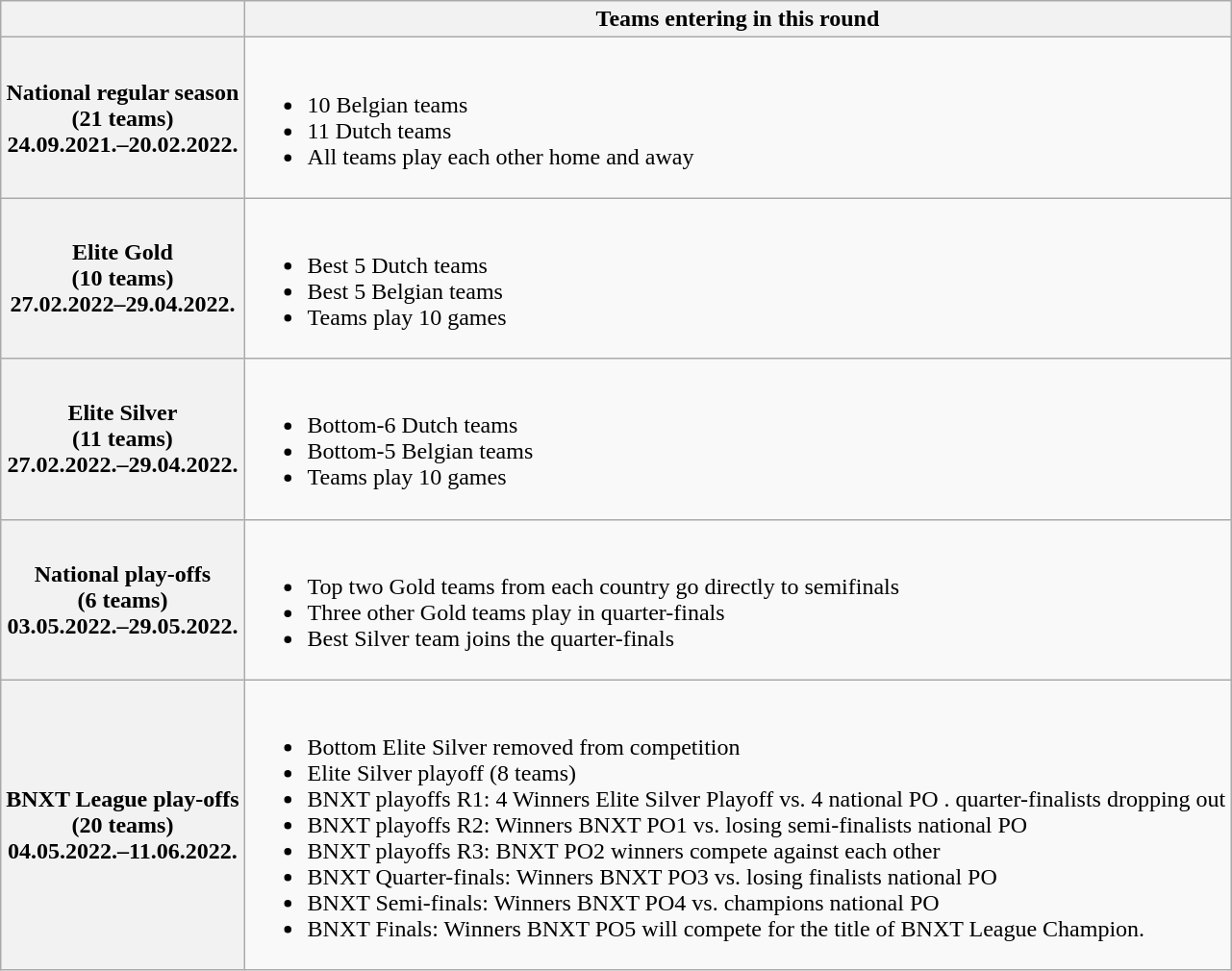<table class="wikitable">
<tr>
<th colspan=2></th>
<th>Teams entering in this round</th>
</tr>
<tr>
<th colspan=2>National regular season<br>(21 teams)<br>24.09.2021.–20.02.2022.</th>
<td><br><ul><li>10 Belgian teams</li><li>11 Dutch teams</li><li>All teams play each other home and away</li></ul></td>
</tr>
<tr>
<th colspan=2>Elite Gold<br>(10 teams)<br>27.02.2022–29.04.2022.</th>
<td><br><ul><li>Best 5 Dutch teams</li><li>Best 5 Belgian teams</li><li>Teams play 10 games</li></ul></td>
</tr>
<tr>
<th colspan=2>Elite Silver<br>(11 teams)<br>27.02.2022.–29.04.2022.</th>
<td><br><ul><li>Bottom-6 Dutch teams</li><li>Bottom-5 Belgian teams</li><li>Teams play 10 games</li></ul></td>
</tr>
<tr>
<th colspan=2>National play-offs<br>(6 teams)<br>03.05.2022.–29.05.2022.</th>
<td><br><ul><li>Top two Gold teams from each country go directly to semifinals</li><li>Three other Gold teams play in quarter-finals</li><li>Best Silver team joins the quarter-finals</li></ul></td>
</tr>
<tr>
<th colspan=2>BNXT League play-offs<br>(20 teams)<br>04.05.2022.–11.06.2022.</th>
<td><br><ul><li>Bottom Elite Silver removed from competition</li><li>Elite Silver playoff (8 teams)</li><li>BNXT playoffs R1: 4 Winners Elite Silver Playoff vs. 4 national PO . quarter-finalists dropping out</li><li>BNXT playoffs R2: Winners BNXT PO1 vs. losing semi-finalists national PO</li><li>BNXT playoffs R3: BNXT PO2 winners compete against each other</li><li>BNXT Quarter-finals: Winners BNXT PO3 vs. losing finalists national PO</li><li>BNXT Semi-finals: Winners BNXT PO4 vs. champions national PO</li><li>BNXT Finals: Winners BNXT PO5 will compete for the title of BNXT League Champion.</li></ul></td>
</tr>
</table>
